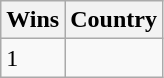<table class="wikitable">
<tr>
<th>Wins</th>
<th>Country</th>
</tr>
<tr>
<td>1</td>
<td></td>
</tr>
</table>
